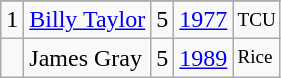<table class="wikitable">
<tr>
</tr>
<tr>
<td>1</td>
<td><a href='#'>Billy Taylor</a></td>
<td>5</td>
<td><a href='#'>1977</a></td>
<td style="font-size:80%;">TCU</td>
</tr>
<tr>
<td></td>
<td>James Gray</td>
<td>5</td>
<td><a href='#'>1989</a></td>
<td style="font-size:80%;">Rice</td>
</tr>
</table>
